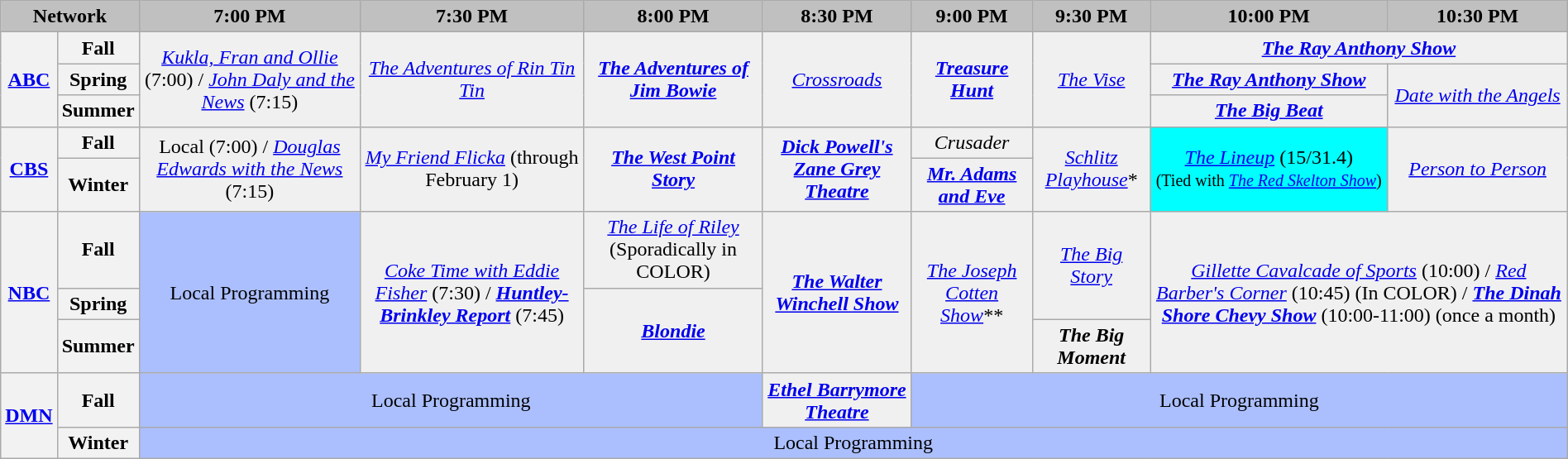<table class="wikitable" style="width:100%;margin-right:0;text-align:center">
<tr>
<th colspan="2" style="background-color:#C0C0C0;text-align:center">Network</th>
<th style="background-color:#C0C0C0;text-align:center">7:00 PM</th>
<th style="background-color:#C0C0C0;text-align:center">7:30 PM</th>
<th style="background-color:#C0C0C0;text-align:center">8:00 PM</th>
<th style="background-color:#C0C0C0;text-align:center">8:30 PM</th>
<th style="background-color:#C0C0C0;text-align:center">9:00 PM</th>
<th style="background-color:#C0C0C0;text-align:center">9:30 PM</th>
<th style="background-color:#C0C0C0;text-align:center">10:00 PM</th>
<th style="background-color:#C0C0C0;text-align:center">10:30 PM</th>
</tr>
<tr>
<th rowspan="3" bgcolor="#C0C0C0"><a href='#'>ABC</a></th>
<th>Fall</th>
<td bgcolor="#F0F0F0" rowspan="3"><em><a href='#'>Kukla, Fran and Ollie</a></em> (7:00) / <em><a href='#'>John Daly and the News</a></em> (7:15)</td>
<td bgcolor="#F0F0F0" rowspan="3"><em><a href='#'>The Adventures of Rin Tin Tin</a></em></td>
<td bgcolor="#F0F0F0" rowspan="3"><strong><em><a href='#'>The Adventures of Jim Bowie</a></em></strong></td>
<td bgcolor="#F0F0F0" rowspan="3"><em><a href='#'>Crossroads</a></em></td>
<td bgcolor="#F0F0F0" rowspan="3"><strong><em><a href='#'>Treasure Hunt</a></em></strong></td>
<td bgcolor="#F0F0F0" rowspan="3"><em><a href='#'>The Vise</a></em></td>
<td colspan="2" bgcolor="#F0F0F0"><strong><em><a href='#'>The Ray Anthony Show</a></em></strong></td>
</tr>
<tr>
<th>Spring</th>
<td bgcolor="#F0F0F0"><strong><em><a href='#'>The Ray Anthony Show</a></em></strong></td>
<td bgcolor="#F0F0F0" rowspan="2"><em><a href='#'>Date with the Angels</a></em></td>
</tr>
<tr>
<th>Summer</th>
<td bgcolor="#F0F0F0"><strong><em><a href='#'>The Big Beat</a></em></strong></td>
</tr>
<tr>
<th rowspan="2" bgcolor="#C0C0C0"><a href='#'>CBS</a></th>
<th>Fall</th>
<td bgcolor="#F0F0F0" rowspan="2">Local (7:00) / <em><a href='#'>Douglas Edwards with the News</a></em> (7:15)</td>
<td bgcolor="#F0F0F0" rowspan="2"><em><a href='#'>My Friend Flicka</a></em> (through February 1)</td>
<td bgcolor="#F0F0F0" rowspan="2"><strong><em><a href='#'>The West Point Story</a></em></strong></td>
<td bgcolor="#F0F0F0" rowspan="2"><strong><em><a href='#'>Dick Powell's Zane Grey Theatre</a></em></strong></td>
<td bgcolor="#F0F0F0"><em>Crusader</em></td>
<td bgcolor="#F0F0F0" rowspan="2"><em><a href='#'>Schlitz Playhouse</a></em>*</td>
<td bgcolor="#00FFFF" rowspan="2"><em><a href='#'>The Lineup</a></em> (15/31.4)<br><small>(Tied with <em><a href='#'>The Red Skelton Show</a></em>)</small></td>
<td bgcolor="#F0F0F0" rowspan="2"><em><a href='#'>Person to Person</a></em></td>
</tr>
<tr>
<th>Winter</th>
<td bgcolor="#F0F0F0"><strong><em><a href='#'>Mr. Adams and Eve</a></em></strong></td>
</tr>
<tr>
<th rowspan="3" bgcolor="#C0C0C0"><a href='#'>NBC</a></th>
<th>Fall</th>
<td rowspan="3" bgcolor="#ABBFFF">Local Programming</td>
<td rowspan="3" bgcolor="#F0F0F0"><em><a href='#'>Coke Time with Eddie Fisher</a></em> (7:30) / <strong><em><a href='#'>Huntley-Brinkley Report</a></em></strong> (7:45)</td>
<td bgcolor="#F0F0F0"><em><a href='#'>The Life of Riley</a></em> (Sporadically in <span>C</span><span>O</span><span>L</span><span>O</span><span>R</span>)</td>
<td rowspan="3" bgcolor="#F0F0F0"><strong><em><a href='#'>The Walter Winchell Show</a></em></strong></td>
<td rowspan="3" bgcolor="#F0F0F0"><em><a href='#'>The Joseph Cotten Show</a></em>**</td>
<td rowspan="2" bgcolor="#F0F0F0"><em><a href='#'>The Big Story</a></em></td>
<td rowspan="3" colspan="2" bgcolor="#F0F0F0"><em><a href='#'>Gillette Cavalcade of Sports</a></em> (10:00) / <em><a href='#'>Red Barber's Corner</a></em> (10:45) (In <span>C</span><span>O</span><span>L</span><span>O</span><span>R</span>) / <strong><em><a href='#'>The Dinah Shore Chevy Show</a></em></strong> (10:00-11:00)  (once a month)</td>
</tr>
<tr>
<th>Spring</th>
<td bgcolor="#F0F0F0" rowspan="2"><strong><em><a href='#'>Blondie</a></em></strong></td>
</tr>
<tr>
<th>Summer</th>
<td bgcolor="#F0F0F0"><strong><em>The Big Moment</em></strong></td>
</tr>
<tr>
<th rowspan="2"><a href='#'>DMN</a></th>
<th>Fall</th>
<td bgcolor="#abbfff" colspan="3">Local Programming</td>
<td bgcolor="#F0F0F0"><strong><em><a href='#'>Ethel Barrymore Theatre</a></em></strong></td>
<td colspan="4" bgcolor="#abbfff">Local Programming</td>
</tr>
<tr>
<th>Winter</th>
<td bgcolor="#abbfff" colspan="8">Local Programming</td>
</tr>
</table>
